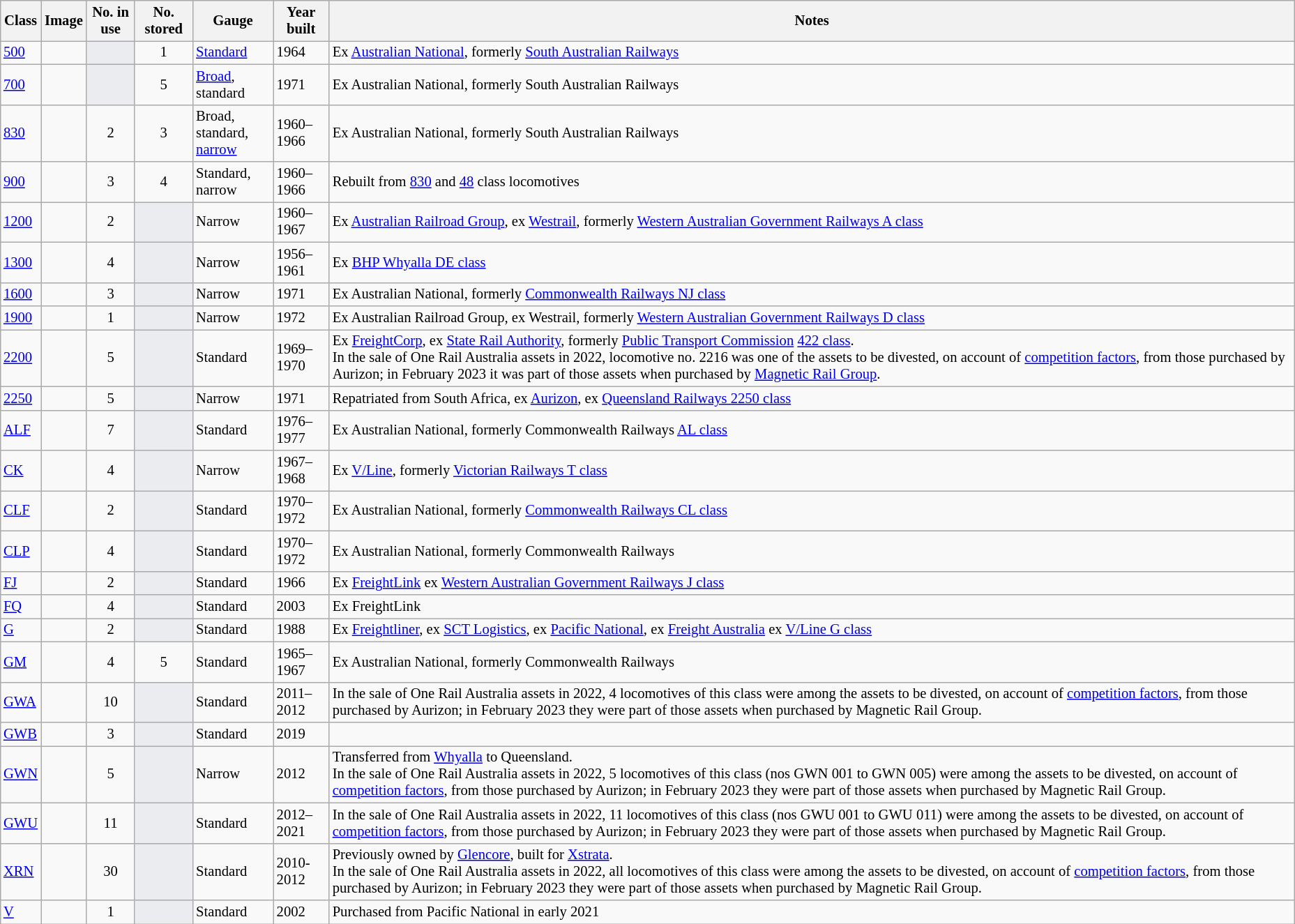<table class="wikitable sortable floatleft mw-collapsible mw-collapsed" border= "1" style= "width:98%; font-size: 86%; margin-left:2em; margin-right:2em; margin-bottom:2em">
<tr>
<th scope="col">Class</th>
<th scope="col">Image</th>
<th scope="col">No. in use</th>
<th scope="col">No. stored</th>
<th scope="col">Gauge</th>
<th scope="col">Year built</th>
<th scope="col">Notes</th>
</tr>
<tr>
<td><a href='#'>500</a></td>
<td></td>
<td style="background: #eaecf0;"></td>
<td style="text-align: center;">1</td>
<td><a href='#'>Standard</a></td>
<td>1964</td>
<td>Ex <a href='#'>Australian National</a>, formerly <a href='#'>South Australian Railways</a></td>
</tr>
<tr>
<td><a href='#'>700</a></td>
<td></td>
<td style="background: #eaecf0;"></td>
<td style="text-align: center;">5</td>
<td><a href='#'>Broad</a>, standard</td>
<td>1971</td>
<td>Ex Australian National, formerly South Australian Railways</td>
</tr>
<tr>
<td><a href='#'>830</a></td>
<td></td>
<td style="text-align: center;">2</td>
<td style="text-align: center;">3</td>
<td>Broad,<br>standard,<br><a href='#'>narrow</a></td>
<td>1960–<br>1966</td>
<td>Ex Australian National, formerly South Australian Railways</td>
</tr>
<tr>
<td><a href='#'>900</a></td>
<td></td>
<td style="text-align: center;">3</td>
<td style="text-align: center;">4</td>
<td>Standard,<br>narrow</td>
<td>1960–<br>1966</td>
<td>Rebuilt from <a href='#'>830</a> and <a href='#'>48</a> class locomotives</td>
</tr>
<tr>
<td><a href='#'>1200</a></td>
<td></td>
<td style="text-align: center;">2</td>
<td style="background: #eaecf0;"></td>
<td>Narrow</td>
<td>1960–<br>1967</td>
<td>Ex <a href='#'>Australian Railroad Group</a>, ex <a href='#'>Westrail</a>, formerly <a href='#'>Western Australian Government Railways A class</a></td>
</tr>
<tr>
<td><a href='#'>1300</a></td>
<td></td>
<td style="text-align: center;">4</td>
<td style="background: #eaecf0;"></td>
<td>Narrow</td>
<td>1956–<br>1961</td>
<td>Ex <a href='#'>BHP Whyalla DE class</a></td>
</tr>
<tr>
<td><a href='#'>1600</a></td>
<td></td>
<td style="text-align: center;">3</td>
<td style="background: #eaecf0;"></td>
<td>Narrow</td>
<td>1971</td>
<td>Ex Australian National, formerly <a href='#'>Commonwealth Railways NJ class</a></td>
</tr>
<tr>
<td><a href='#'>1900</a></td>
<td></td>
<td style="text-align: center;">1</td>
<td style="background: #eaecf0;"></td>
<td>Narrow</td>
<td>1972</td>
<td>Ex Australian Railroad Group, ex Westrail, formerly <a href='#'>Western Australian Government Railways D class</a></td>
</tr>
<tr>
<td><a href='#'>2200</a></td>
<td></td>
<td style="text-align: center;">5</td>
<td style="background: #eaecf0;"></td>
<td>Standard</td>
<td>1969–<br>1970</td>
<td>Ex <a href='#'>FreightCorp</a>, ex <a href='#'>State Rail Authority</a>, formerly <a href='#'>Public Transport Commission</a> <a href='#'>422 class</a>.<br>In the sale of One Rail Australia assets in 2022, locomotive no. 2216 was one of the assets to be divested, on account of <a href='#'>competition factors</a>, from those purchased by Aurizon; in February 2023 it was part of those assets when purchased by <a href='#'>Magnetic Rail Group</a>.</td>
</tr>
<tr>
<td><a href='#'>2250</a></td>
<td></td>
<td style="text-align: center;">5</td>
<td style="background: #eaecf0;"></td>
<td>Narrow</td>
<td>1971</td>
<td>Repatriated from South Africa, ex <a href='#'>Aurizon</a>, ex <a href='#'>Queensland Railways 2250 class</a></td>
</tr>
<tr>
<td><a href='#'>ALF</a></td>
<td></td>
<td style="text-align: center;">7</td>
<td style="background: #eaecf0;"></td>
<td>Standard</td>
<td>1976–<br>1977</td>
<td>Ex Australian National, formerly Commonwealth Railways <a href='#'>AL class</a></td>
</tr>
<tr>
<td><a href='#'>CK</a></td>
<td></td>
<td style="text-align: center;">4</td>
<td style="background: #eaecf0;"></td>
<td>Narrow</td>
<td>1967–<br>1968</td>
<td>Ex <a href='#'>V/Line</a>, formerly <a href='#'>Victorian Railways T class</a></td>
</tr>
<tr>
<td><a href='#'>CLF</a></td>
<td></td>
<td style="text-align: center;">2</td>
<td style="background: #eaecf0;"></td>
<td>Standard</td>
<td>1970–<br>1972</td>
<td>Ex Australian National, formerly <a href='#'>Commonwealth Railways CL class</a></td>
</tr>
<tr>
<td><a href='#'>CLP</a></td>
<td></td>
<td style="text-align: center;">4</td>
<td style="background: #eaecf0;"></td>
<td>Standard</td>
<td>1970–<br>1972</td>
<td>Ex Australian National, formerly Commonwealth Railways</td>
</tr>
<tr>
<td><a href='#'>FJ</a></td>
<td></td>
<td style="text-align: center;">2</td>
<td style="background: #eaecf0;"></td>
<td>Standard</td>
<td>1966</td>
<td>Ex <a href='#'>FreightLink</a> ex <a href='#'>Western Australian Government Railways J class</a></td>
</tr>
<tr>
<td><a href='#'>FQ</a></td>
<td></td>
<td style="text-align: center;">4</td>
<td style="background: #eaecf0;"></td>
<td>Standard</td>
<td>2003</td>
<td>Ex FreightLink</td>
</tr>
<tr>
<td><a href='#'>G</a></td>
<td></td>
<td style="text-align: center;">2</td>
<td style="background: #eaecf0;"></td>
<td>Standard</td>
<td>1988</td>
<td>Ex <a href='#'>Freightliner</a>, ex <a href='#'>SCT Logistics</a>, ex <a href='#'>Pacific National</a>, ex <a href='#'>Freight Australia</a> ex <a href='#'>V/Line G class</a></td>
</tr>
<tr>
<td><a href='#'>GM</a></td>
<td></td>
<td style="text-align: center;">4</td>
<td style="text-align: center;">5</td>
<td>Standard</td>
<td>1965–<br>1967</td>
<td>Ex Australian National, formerly Commonwealth Railways</td>
</tr>
<tr>
<td><a href='#'>GWA</a></td>
<td></td>
<td style="text-align: center;">10</td>
<td style="background: #eaecf0;"></td>
<td>Standard</td>
<td>2011–<br>2012</td>
<td>In the sale of One Rail Australia assets in 2022, 4 locomotives of this class were among the assets to be divested, on account of <a href='#'>competition factors</a>, from those purchased by Aurizon; in February 2023 they were part of those assets when purchased by Magnetic Rail Group.</td>
</tr>
<tr>
<td><a href='#'>GWB</a></td>
<td style="text-align: center;"><br> </td>
<td style="text-align: center;">3</td>
<td style="background: #eaecf0;"></td>
<td>Standard</td>
<td>2019</td>
<td></td>
</tr>
<tr>
<td><a href='#'>GWN</a></td>
<td></td>
<td style="text-align: center;">5</td>
<td style="background: #eaecf0;"></td>
<td>Narrow</td>
<td>2012</td>
<td>Transferred from <a href='#'>Whyalla</a> to Queensland.<br>In the sale of One Rail Australia assets in 2022, 5 locomotives of this class (nos GWN 001 to GWN 005) were among the assets to be divested, on account of <a href='#'>competition factors</a>, from those purchased by Aurizon; in February 2023 they were part of those assets when purchased by Magnetic Rail Group.</td>
</tr>
<tr>
<td><a href='#'>GWU</a></td>
<td></td>
<td style="text-align: center;">11</td>
<td style="background: #eaecf0;"></td>
<td>Standard</td>
<td>2012–<br>2021</td>
<td>In the sale of One Rail Australia assets in 2022, 11 locomotives of this class (nos GWU 001 to GWU 011) were among the assets to be divested, on account of <a href='#'>competition factors</a>, from those purchased by Aurizon; in February 2023 they were part of those assets when purchased by Magnetic Rail Group.</td>
</tr>
<tr>
<td><a href='#'>XRN</a></td>
<td></td>
<td style="text-align: center;">30</td>
<td style="background: #eaecf0;"></td>
<td>Standard</td>
<td>2010-<br>2012</td>
<td>Previously owned by <a href='#'>Glencore</a>, built for <a href='#'>Xstrata</a>.<br>In the sale of One Rail Australia assets in 2022, all locomotives of this class were among the assets to be divested, on account of <a href='#'>competition factors</a>, from those purchased by Aurizon; in February 2023 they were part of those assets when purchased by Magnetic Rail Group.</td>
</tr>
<tr>
<td><a href='#'>V</a> </td>
<td></td>
<td style="text-align: center;">1</td>
<td style="background: #eaecf0;"></td>
<td>Standard</td>
<td>2002</td>
<td>Purchased from Pacific National in early 2021</td>
</tr>
</table>
